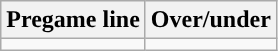<table class="wikitable">
<tr align="center">
<th>Pregame line</th>
<th>Over/under</th>
</tr>
<tr align="center">
<td></td>
<td></td>
</tr>
</table>
